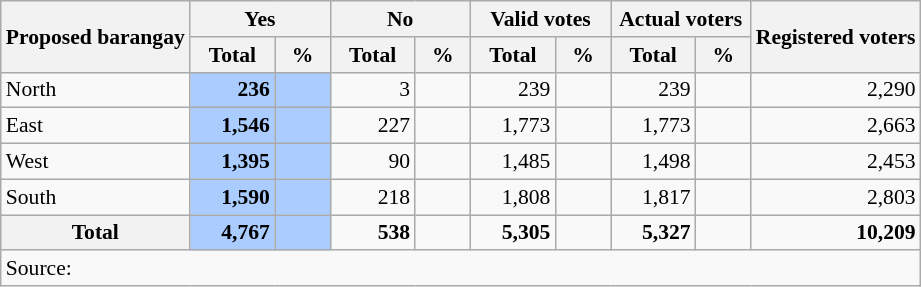<table class="wikitable sortable" style="text-align:right; font-size:90%">
<tr>
<th rowspan="2">Proposed barangay</th>
<th colspan="2">Yes</th>
<th colspan="2">No</th>
<th colspan="2">Valid votes</th>
<th colspan="2">Actual voters</th>
<th rowspan="2">Registered voters</th>
</tr>
<tr>
<th width="50px">Total</th>
<th width="30px">%</th>
<th width="50px">Total</th>
<th width="30px">%</th>
<th width="50px">Total</th>
<th width="30px">%</th>
<th width="50px">Total</th>
<th width="30px">%</th>
</tr>
<tr>
<td align="left">North</td>
<td bgcolor="#acf"><strong>236</strong></td>
<td bgcolor="#acf"><strong></strong></td>
<td>3</td>
<td></td>
<td>239</td>
<td></td>
<td>239</td>
<td></td>
<td>2,290</td>
</tr>
<tr>
<td align="left">East</td>
<td bgcolor="#acf"><strong>1,546</strong></td>
<td bgcolor="#acf"><strong></strong></td>
<td>227</td>
<td></td>
<td>1,773</td>
<td></td>
<td>1,773</td>
<td></td>
<td>2,663</td>
</tr>
<tr>
<td align="left">West</td>
<td bgcolor="#acf"><strong>1,395</strong></td>
<td bgcolor="#acf"><strong></strong></td>
<td>90</td>
<td></td>
<td>1,485</td>
<td></td>
<td>1,498</td>
<td></td>
<td>2,453</td>
</tr>
<tr>
<td align="left">South</td>
<td bgcolor="#acf"><strong>1,590</strong></td>
<td bgcolor="#acf"><strong></strong></td>
<td>218</td>
<td></td>
<td>1,808</td>
<td></td>
<td>1,817</td>
<td></td>
<td>2,803</td>
</tr>
<tr class="sortbottom" style="font-weight:bold;">
<th align="left">Total</th>
<td bgcolor="#acf">4,767</td>
<td bgcolor="#acf"></td>
<td>538</td>
<td></td>
<td>5,305</td>
<td></td>
<td>5,327</td>
<td></td>
<td>10,209</td>
</tr>
<tr class="sortbottom">
<td colspan="10" align="left">Source:   </td>
</tr>
</table>
